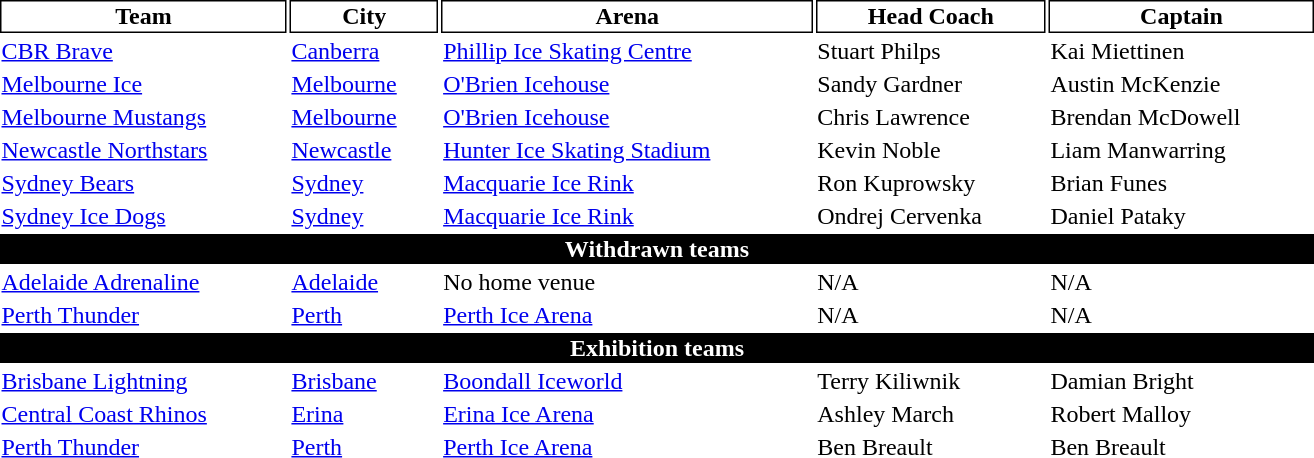<table class="toccolours" style="width:55em">
<tr>
</tr>
<tr>
<th style="background:white;color:black;border:black 1px solid">Team</th>
<th style="background:white;color:black;border:black 1px solid">City</th>
<th style="background:white;color:black;border:black 1px solid">Arena</th>
<th style="background:white;color:black;border:black 1px solid">Head Coach</th>
<th style="background:white;color:black;border:black 1px solid">Captain</th>
</tr>
<tr>
<td><a href='#'>CBR Brave</a></td>
<td> <a href='#'>Canberra</a></td>
<td><a href='#'>Phillip Ice Skating Centre</a></td>
<td> Stuart Philps</td>
<td> Kai Miettinen</td>
</tr>
<tr>
<td><a href='#'>Melbourne Ice</a></td>
<td> <a href='#'>Melbourne</a></td>
<td><a href='#'>O'Brien Icehouse</a></td>
<td> Sandy Gardner</td>
<td> Austin McKenzie</td>
</tr>
<tr>
<td><a href='#'>Melbourne Mustangs</a></td>
<td> <a href='#'>Melbourne</a></td>
<td><a href='#'>O'Brien Icehouse</a></td>
<td> Chris Lawrence</td>
<td> Brendan McDowell</td>
</tr>
<tr>
<td><a href='#'>Newcastle Northstars</a></td>
<td> <a href='#'>Newcastle</a></td>
<td><a href='#'>Hunter Ice Skating Stadium</a></td>
<td> Kevin Noble</td>
<td> Liam Manwarring</td>
</tr>
<tr>
<td><a href='#'>Sydney Bears</a></td>
<td> <a href='#'>Sydney</a></td>
<td><a href='#'>Macquarie Ice Rink</a></td>
<td> Ron Kuprowsky</td>
<td> Brian Funes</td>
</tr>
<tr>
<td><a href='#'>Sydney Ice Dogs</a></td>
<td> <a href='#'>Sydney</a></td>
<td><a href='#'>Macquarie Ice Rink</a></td>
<td> Ondrej Cervenka</td>
<td> Daniel Pataky</td>
</tr>
<tr>
<th style="background:#000000;color:white;align:center"colspan="5">Withdrawn teams</th>
</tr>
<tr>
<td><a href='#'>Adelaide Adrenaline</a></td>
<td> <a href='#'>Adelaide</a></td>
<td>No home venue</td>
<td>N/A</td>
<td>N/A</td>
</tr>
<tr>
<td><a href='#'>Perth Thunder</a></td>
<td> <a href='#'>Perth</a></td>
<td><a href='#'>Perth Ice Arena</a></td>
<td>N/A</td>
<td>N/A</td>
</tr>
<tr>
<th style="background:#000000;color:white;align:center"colspan="5">Exhibition teams</th>
</tr>
<tr>
<td><a href='#'>Brisbane Lightning</a></td>
<td> <a href='#'>Brisbane</a></td>
<td><a href='#'>Boondall Iceworld</a></td>
<td> Terry Kiliwnik</td>
<td> Damian Bright</td>
</tr>
<tr>
<td><a href='#'>Central Coast Rhinos</a></td>
<td> <a href='#'>Erina</a></td>
<td><a href='#'>Erina Ice Arena</a></td>
<td> Ashley March</td>
<td> Robert Malloy</td>
</tr>
<tr>
<td><a href='#'>Perth Thunder</a></td>
<td> <a href='#'>Perth</a></td>
<td><a href='#'>Perth Ice Arena</a></td>
<td> Ben Breault</td>
<td> Ben Breault</td>
</tr>
</table>
